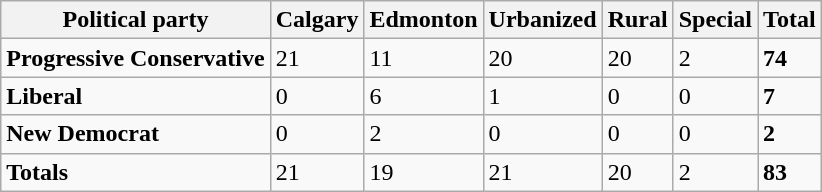<table class="wikitable" border=1>
<tr>
<th>Political party</th>
<th>Calgary</th>
<th>Edmonton</th>
<th>Urbanized</th>
<th>Rural</th>
<th>Special</th>
<th>Total</th>
</tr>
<tr>
<td><strong>Progressive Conservative</strong></td>
<td>21</td>
<td>11</td>
<td>20</td>
<td>20</td>
<td>2</td>
<td><strong>74</strong></td>
</tr>
<tr>
<td><strong>Liberal</strong></td>
<td>0</td>
<td>6</td>
<td>1</td>
<td>0</td>
<td>0</td>
<td><strong>7</strong></td>
</tr>
<tr>
<td><strong>New Democrat</strong></td>
<td>0</td>
<td>2</td>
<td>0</td>
<td>0</td>
<td>0</td>
<td><strong>2</strong></td>
</tr>
<tr>
<td><strong>Totals</strong></td>
<td>21</td>
<td>19</td>
<td>21</td>
<td>20</td>
<td>2</td>
<td><strong>83</strong></td>
</tr>
</table>
